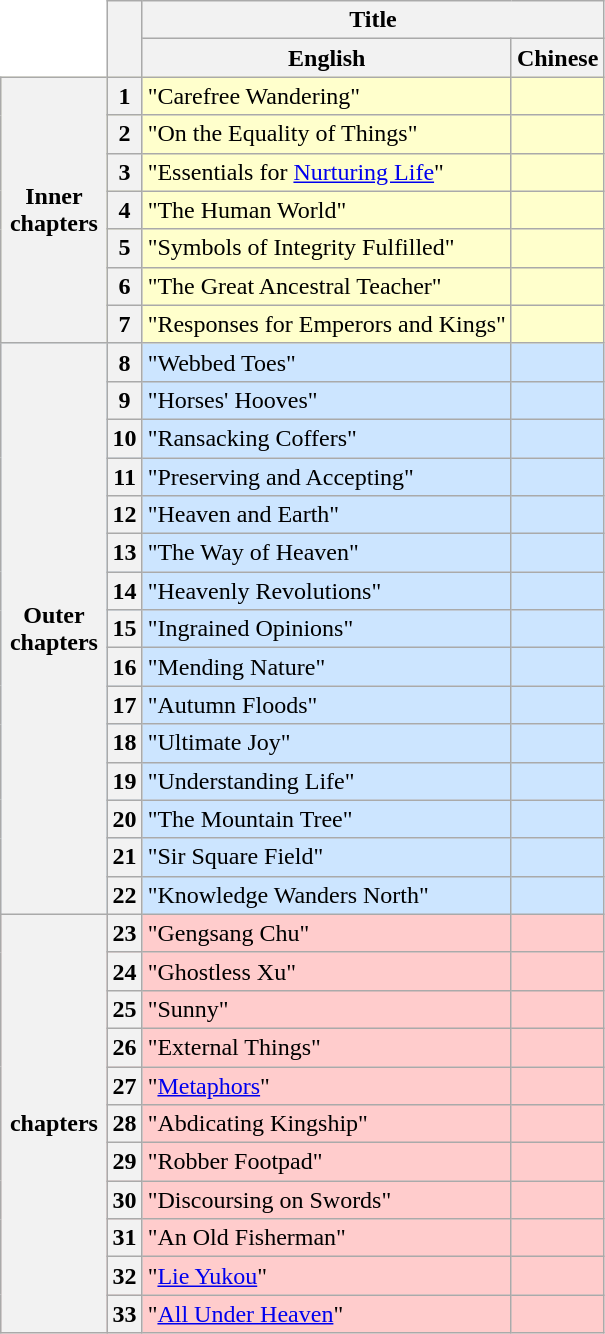<table class="wikitable mw-collapsible" style="border:none;background:none">
<tr>
<th rowspan="2" style="border:none;background:none;width:4em"></th>
<th rowspan="2" scope="col"></th>
<th colspan="2">Title</th>
</tr>
<tr>
<th scope="col">English</th>
<th scope="col">Chinese</th>
</tr>
<tr style="background-color:#ffc">
<th rowspan="7">Inner chapters</th>
<th scope="row">1</th>
<td>"Carefree Wandering"</td>
<td></td>
</tr>
<tr style="background-color:#ffc">
<th scope="row">2</th>
<td>"On the Equality of Things"</td>
<td></td>
</tr>
<tr style="background-color:#ffc">
<th scope="row">3</th>
<td>"Essentials for <a href='#'>Nurturing Life</a>"</td>
<td></td>
</tr>
<tr style="background-color:#ffc">
<th scope="row">4</th>
<td>"The Human World"</td>
<td></td>
</tr>
<tr style="background-color:#ffc">
<th scope="row">5</th>
<td>"Symbols of Integrity Fulfilled"</td>
<td></td>
</tr>
<tr style="background-color:#ffc">
<th scope="row">6</th>
<td>"The Great Ancestral Teacher"</td>
<td></td>
</tr>
<tr style="background-color:#ffc">
<th scope="row">7</th>
<td>"Responses for Emperors and Kings"</td>
<td></td>
</tr>
<tr style="background-color:#cce5ff">
<th rowspan="15">Outer chapters</th>
<th scope="row">8</th>
<td>"Webbed Toes"</td>
<td></td>
</tr>
<tr style="background-color:#cce5ff">
<th scope="row">9</th>
<td>"Horses' Hooves"</td>
<td></td>
</tr>
<tr style="background-color:#cce5ff">
<th scope="row">10</th>
<td>"Ransacking Coffers"</td>
<td></td>
</tr>
<tr style="background-color:#cce5ff">
<th scope="row">11</th>
<td>"Preserving and Accepting"</td>
<td></td>
</tr>
<tr style="background-color:#cce5ff">
<th scope="row">12</th>
<td>"Heaven and Earth"</td>
<td></td>
</tr>
<tr style="background-color:#cce5ff">
<th scope="row">13</th>
<td>"The Way of Heaven"</td>
<td></td>
</tr>
<tr style="background-color:#cce5ff">
<th scope="row">14</th>
<td>"Heavenly Revolutions"</td>
<td></td>
</tr>
<tr style="background-color:#cce5ff">
<th scope="row">15</th>
<td>"Ingrained Opinions"</td>
<td></td>
</tr>
<tr style="background-color:#cce5ff">
<th scope="row">16</th>
<td>"Mending Nature"</td>
<td></td>
</tr>
<tr style="background-color:#cce5ff">
<th scope="row">17</th>
<td>"Autumn Floods"</td>
<td></td>
</tr>
<tr style="background-color:#cce5ff">
<th scope="row">18</th>
<td>"Ultimate Joy"</td>
<td></td>
</tr>
<tr style="background-color:#cce5ff">
<th scope="row">19</th>
<td>"Understanding Life"</td>
<td></td>
</tr>
<tr style="background-color:#cce5ff">
<th scope="row">20</th>
<td>"The Mountain Tree"</td>
<td></td>
</tr>
<tr style="background-color:#cce5ff">
<th scope="row">21</th>
<td>"Sir Square Field"</td>
<td></td>
</tr>
<tr style="background-color:#cce5ff">
<th scope="row">22</th>
<td>"Knowledge Wanders North"</td>
<td></td>
</tr>
<tr style="background-color:#fcc">
<th rowspan="11"> chapters</th>
<th scope="row">23</th>
<td>"Gengsang Chu"</td>
<td></td>
</tr>
<tr style="background-color:#fcc">
<th scope="row">24</th>
<td>"Ghostless Xu"</td>
<td></td>
</tr>
<tr style="background-color:#fcc">
<th scope="row">25</th>
<td>"Sunny"</td>
<td></td>
</tr>
<tr style="background-color:#fcc">
<th scope="row">26</th>
<td>"External Things"</td>
<td></td>
</tr>
<tr style="background-color:#fcc">
<th scope="row">27</th>
<td>"<a href='#'>Metaphors</a>"</td>
<td></td>
</tr>
<tr style="background-color:#fcc">
<th scope="row">28</th>
<td>"Abdicating Kingship"</td>
<td></td>
</tr>
<tr style="background-color:#fcc">
<th scope="row">29</th>
<td>"Robber Footpad"</td>
<td></td>
</tr>
<tr style="background-color:#fcc">
<th scope="row">30</th>
<td>"Discoursing on Swords"</td>
<td></td>
</tr>
<tr style="background-color:#fcc">
<th scope="row">31</th>
<td>"An Old Fisherman"</td>
<td></td>
</tr>
<tr style="background-color:#fcc">
<th scope="row">32</th>
<td>"<a href='#'>Lie Yukou</a>"</td>
<td></td>
</tr>
<tr style="background-color:#fcc">
<th scope="row">33</th>
<td>"<a href='#'>All Under Heaven</a>"</td>
<td></td>
</tr>
</table>
